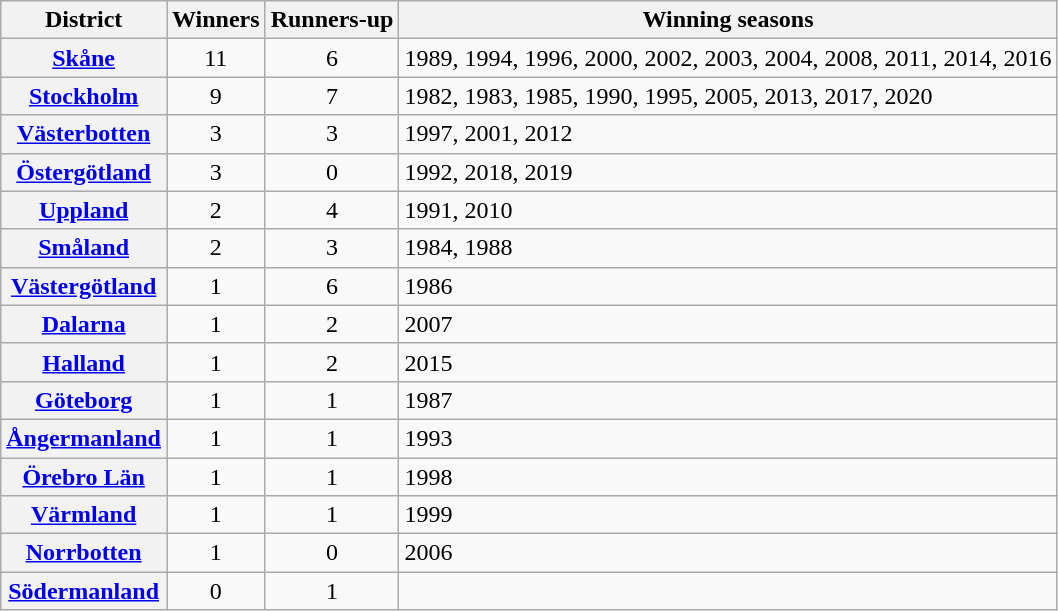<table class="wikitable">
<tr>
<th>District</th>
<th>Winners</th>
<th>Runners-up</th>
<th>Winning seasons</th>
</tr>
<tr>
<th><a href='#'>Skåne</a></th>
<td align="center">11</td>
<td align="center">6</td>
<td>1989, 1994, 1996, 2000, 2002, 2003, 2004, 2008, 2011, 2014, 2016</td>
</tr>
<tr>
<th><a href='#'>Stockholm</a></th>
<td align="center">9</td>
<td align="center">7</td>
<td>1982, 1983, 1985, 1990, 1995, 2005, 2013, 2017, 2020</td>
</tr>
<tr>
<th><a href='#'>Västerbotten</a></th>
<td align="center">3</td>
<td align="center">3</td>
<td>1997, 2001, 2012</td>
</tr>
<tr>
<th><a href='#'>Östergötland</a></th>
<td align="center">3</td>
<td align="center">0</td>
<td>1992, 2018, 2019</td>
</tr>
<tr>
<th><a href='#'>Uppland</a></th>
<td align="center">2</td>
<td align="center">4</td>
<td>1991, 2010</td>
</tr>
<tr>
<th><a href='#'>Småland</a></th>
<td align="center">2</td>
<td align="center">3</td>
<td>1984, 1988</td>
</tr>
<tr>
<th><a href='#'>Västergötland</a></th>
<td align="center">1</td>
<td align="center">6</td>
<td>1986</td>
</tr>
<tr>
<th><a href='#'>Dalarna</a></th>
<td align="center">1</td>
<td align="center">2</td>
<td>2007</td>
</tr>
<tr>
<th><a href='#'>Halland</a></th>
<td align="center">1</td>
<td align="center">2</td>
<td>2015</td>
</tr>
<tr>
<th><a href='#'>Göteborg</a></th>
<td align="center">1</td>
<td align="center">1</td>
<td>1987</td>
</tr>
<tr>
<th><a href='#'>Ångermanland</a></th>
<td align="center">1</td>
<td align="center">1</td>
<td>1993</td>
</tr>
<tr>
<th><a href='#'>Örebro Län</a></th>
<td align="center">1</td>
<td align="center">1</td>
<td>1998</td>
</tr>
<tr>
<th><a href='#'>Värmland</a></th>
<td align="center">1</td>
<td align="center">1</td>
<td>1999</td>
</tr>
<tr>
<th><a href='#'>Norrbotten</a></th>
<td align="center">1</td>
<td align="center">0</td>
<td>2006</td>
</tr>
<tr>
<th><a href='#'>Södermanland</a></th>
<td align="center">0</td>
<td align="center">1</td>
<td></td>
</tr>
</table>
